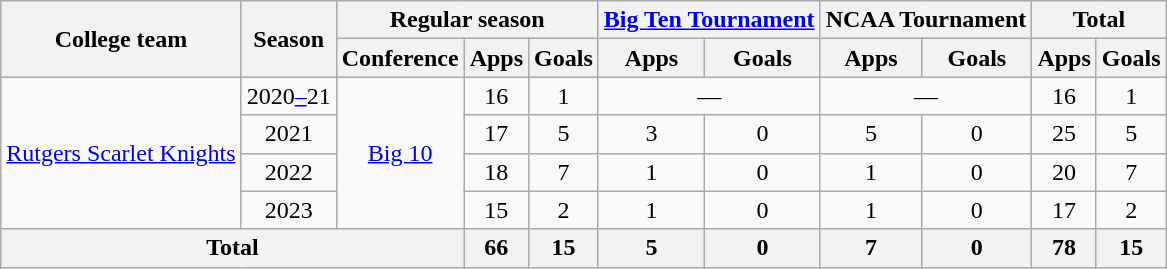<table class="wikitable" style="text-align:center">
<tr>
<th rowspan="2">College team</th>
<th rowspan="2">Season</th>
<th colspan="3">Regular season</th>
<th colspan="2"><a href='#'>Big Ten Tournament</a></th>
<th colspan="2">NCAA Tournament</th>
<th colspan="2">Total</th>
</tr>
<tr>
<th>Conference</th>
<th>Apps</th>
<th>Goals</th>
<th>Apps</th>
<th>Goals</th>
<th>Apps</th>
<th>Goals</th>
<th>Apps</th>
<th>Goals</th>
</tr>
<tr>
<td rowspan="4"><a href='#'>Rutgers Scarlet Knights</a></td>
<td>2020<a href='#'>–</a>21</td>
<td rowspan="4"><a href='#'>Big 10</a></td>
<td>16</td>
<td>1</td>
<td colspan="2">—</td>
<td colspan="2">—</td>
<td>16</td>
<td>1</td>
</tr>
<tr>
<td>2021</td>
<td>17</td>
<td>5</td>
<td>3</td>
<td>0</td>
<td>5</td>
<td>0</td>
<td>25</td>
<td>5</td>
</tr>
<tr>
<td>2022</td>
<td>18</td>
<td>7</td>
<td>1</td>
<td>0</td>
<td>1</td>
<td>0</td>
<td>20</td>
<td>7</td>
</tr>
<tr>
<td>2023</td>
<td>15</td>
<td>2</td>
<td>1</td>
<td>0</td>
<td>1</td>
<td>0</td>
<td>17</td>
<td>2</td>
</tr>
<tr>
<th colspan="3">Total</th>
<th>66</th>
<th>15</th>
<th>5</th>
<th>0</th>
<th>7</th>
<th>0</th>
<th>78</th>
<th>15</th>
</tr>
</table>
